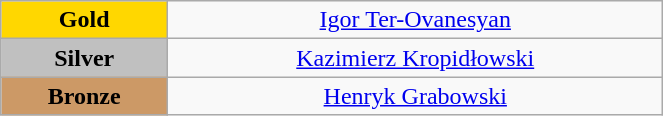<table class="wikitable" style="text-align:center; " width="35%">
<tr>
<td bgcolor="gold"><strong>Gold</strong></td>
<td><a href='#'>Igor Ter-Ovanesyan</a><br>  <small><em></em></small></td>
</tr>
<tr>
<td bgcolor="silver"><strong>Silver</strong></td>
<td><a href='#'>Kazimierz Kropidłowski</a><br>  <small><em></em></small></td>
</tr>
<tr>
<td bgcolor="CC9966"><strong>Bronze</strong></td>
<td><a href='#'>Henryk Grabowski</a><br>  <small><em></em></small></td>
</tr>
</table>
